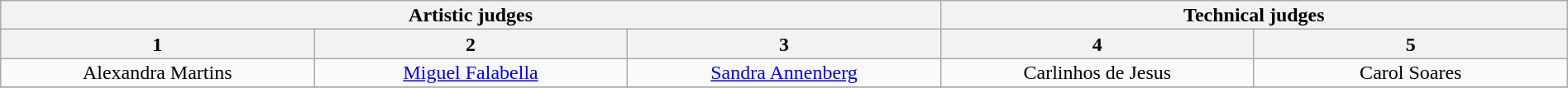<table class="wikitable" style="font-size:100%; line-height:16px; text-align:center" width="100%">
<tr TBA>
<th colspan=3>Artistic judges</th>
<th colspan=2>Technical judges</th>
</tr>
<tr>
<th width="20.0%">1</th>
<th width="20.0%">2</th>
<th width="20.0%">3</th>
<th width="20.0%">4</th>
<th width="20.0%">5</th>
</tr>
<tr>
<td>Alexandra Martins</td>
<td><a href='#'>Miguel Falabella</a></td>
<td><a href='#'>Sandra Annenberg</a></td>
<td>Carlinhos de Jesus</td>
<td>Carol Soares</td>
</tr>
<tr>
</tr>
</table>
